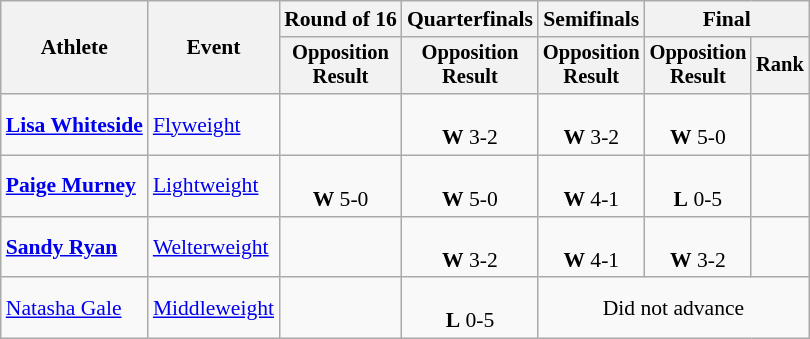<table class="wikitable" style="font-size:90%;">
<tr>
<th rowspan=2>Athlete</th>
<th rowspan=2>Event</th>
<th>Round of 16</th>
<th>Quarterfinals</th>
<th>Semifinals</th>
<th colspan=2>Final</th>
</tr>
<tr style="font-size:95%">
<th>Opposition<br>Result</th>
<th>Opposition<br>Result</th>
<th>Opposition<br>Result</th>
<th>Opposition<br>Result</th>
<th>Rank</th>
</tr>
<tr align=center>
<td align=left><strong><a href='#'>Lisa Whiteside</a></strong></td>
<td rowspan="1" style="text-align:left;"><a href='#'>Flyweight</a></td>
<td></td>
<td><br><strong>W</strong> 3-2</td>
<td><br><strong>W</strong> 3-2</td>
<td><br><strong>W</strong> 5-0</td>
<td></td>
</tr>
<tr align=center>
<td align=left><strong><a href='#'>Paige Murney</a></strong></td>
<td rowspan="1" style="text-align:left;"><a href='#'>Lightweight</a></td>
<td><br><strong>W</strong> 5-0</td>
<td><br><strong>W</strong> 5-0</td>
<td><br><strong>W</strong> 4-1</td>
<td><br><strong>L</strong> 0-5</td>
<td></td>
</tr>
<tr align=center>
<td align=left><strong><a href='#'>Sandy Ryan</a></strong></td>
<td rowspan="1" style="text-align:left;"><a href='#'>Welterweight</a></td>
<td></td>
<td><br><strong>W</strong> 3-2</td>
<td><br><strong>W</strong> 4-1</td>
<td><br><strong>W</strong> 3-2</td>
<td></td>
</tr>
<tr align=center>
<td align=left><a href='#'>Natasha Gale</a></td>
<td rowspan="1" style="text-align:left;"><a href='#'>Middleweight</a></td>
<td></td>
<td><br><strong>L</strong> 0-5</td>
<td colspan=3>Did not advance</td>
</tr>
</table>
